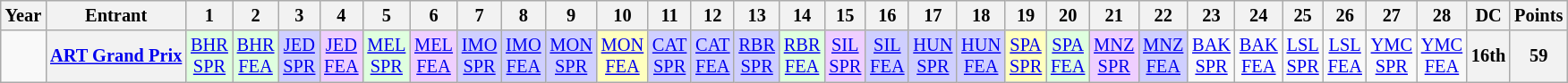<table class="wikitable" style="text-align:center; font-size:85%">
<tr>
<th scope="col">Year</th>
<th scope="col">Entrant</th>
<th scope="col">1</th>
<th scope="col">2</th>
<th scope="col">3</th>
<th scope="col">4</th>
<th scope="col">5</th>
<th scope="col">6</th>
<th scope="col">7</th>
<th scope="col">8</th>
<th scope="col">9</th>
<th scope="col">10</th>
<th scope="col">11</th>
<th scope="col">12</th>
<th scope="col">13</th>
<th scope="col">14</th>
<th scope="col">15</th>
<th scope="col">16</th>
<th scope="col">17</th>
<th scope="col">18</th>
<th scope="col">19</th>
<th scope="col">20</th>
<th scope="col">21</th>
<th scope="col">22</th>
<th scope="col">23</th>
<th scope="col">24</th>
<th scope="col">25</th>
<th scope="col">26</th>
<th scope="col">27</th>
<th scope="col">28</th>
<th scope="col">DC</th>
<th scope="col">Points</th>
</tr>
<tr>
<td scope="row"></td>
<th nowrap><a href='#'>ART Grand Prix</a></th>
<td style="background:#DFFFDF;"><a href='#'>BHR<br>SPR</a><br></td>
<td style="background:#DFFFDF;"><a href='#'>BHR<br>FEA</a><br></td>
<td style="background:#CFCFFF;"><a href='#'>JED<br>SPR</a><br></td>
<td style="background:#EFCFFF;"><a href='#'>JED<br>FEA</a><br></td>
<td style="background:#DFFFDF;"><a href='#'>MEL<br>SPR</a><br></td>
<td style="background:#EFCFFF;"><a href='#'>MEL<br>FEA</a><br></td>
<td style="background:#CFCFFF;"><a href='#'>IMO<br>SPR</a><br></td>
<td style="background:#CFCFFF;"><a href='#'>IMO<br>FEA</a><br></td>
<td style="background:#CFCFFF;"><a href='#'>MON<br>SPR</a><br></td>
<td style="background:#FFFFBF;"><a href='#'>MON<br>FEA</a><br></td>
<td style="background:#CFCFFF;"><a href='#'>CAT<br>SPR</a><br></td>
<td style="background:#CFCFFF;"><a href='#'>CAT<br>FEA</a><br></td>
<td style="background:#CFCFFF;"><a href='#'>RBR<br>SPR</a><br></td>
<td style="background:#DFFFDF;"><a href='#'>RBR<br>FEA</a><br></td>
<td style="background:#EFCFFF;"><a href='#'>SIL<br>SPR</a><br></td>
<td style="background:#CFCFFF;"><a href='#'>SIL<br>FEA</a><br></td>
<td style="background:#CFCFFF;"><a href='#'>HUN<br>SPR</a><br></td>
<td style="background:#CFCFFF;"><a href='#'>HUN<br>FEA</a><br></td>
<td style="background:#FFFFBF;"><a href='#'>SPA<br>SPR</a><br></td>
<td style="background:#DFFFDF;"><a href='#'>SPA<br>FEA</a><br></td>
<td style="background:#EFCFFF;"><a href='#'>MNZ<br>SPR</a><br></td>
<td style="background:#CFCFFF;"><a href='#'>MNZ<br>FEA</a><br></td>
<td><a href='#'>BAK<br>SPR</a></td>
<td><a href='#'>BAK<br>FEA</a></td>
<td><a href='#'>LSL<br>SPR</a></td>
<td><a href='#'>LSL<br>FEA</a></td>
<td><a href='#'>YMC<br>SPR</a></td>
<td><a href='#'>YMC<br>FEA</a></td>
<th>16th</th>
<th>59</th>
</tr>
</table>
